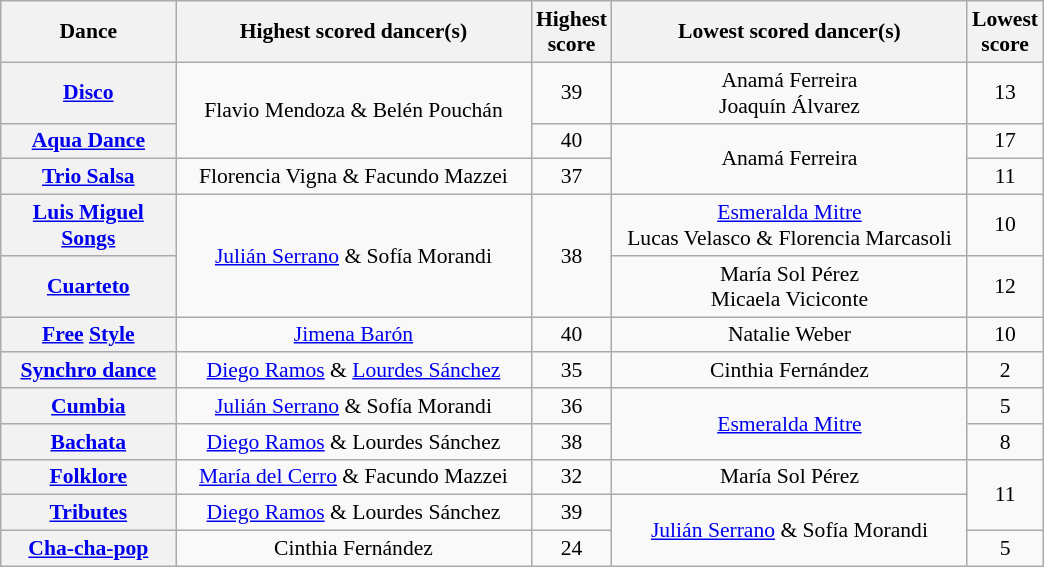<table class="wikitable sortable" style="text-align:center; font-size:90%;">
<tr>
<th width="110">Dance</th>
<th width="230" class="sortable">Highest scored dancer(s)</th>
<th width="40">Highest score</th>
<th width="230" class="sortable">Lowest scored dancer(s)</th>
<th width="40">Lowest score</th>
</tr>
<tr>
<th><a href='#'>Disco</a></th>
<td rowspan="2">Flavio Mendoza & Belén Pouchán</td>
<td>39</td>
<td>Anamá Ferreira<br>Joaquín Álvarez</td>
<td>13</td>
</tr>
<tr>
<th><a href='#'>Aqua Dance</a></th>
<td>40</td>
<td rowspan="2">Anamá Ferreira</td>
<td>17</td>
</tr>
<tr>
<th><a href='#'>Trio Salsa</a></th>
<td>Florencia Vigna & Facundo Mazzei</td>
<td>37</td>
<td>11</td>
</tr>
<tr>
<th><a href='#'>Luis Miguel Songs</a></th>
<td rowspan="2"><a href='#'>Julián Serrano</a> & Sofía Morandi</td>
<td rowspan="2">38</td>
<td><a href='#'>Esmeralda Mitre</a><br>Lucas Velasco & Florencia Marcasoli</td>
<td>10</td>
</tr>
<tr>
<th><a href='#'>Cuarteto</a></th>
<td>María Sol Pérez<br>Micaela Viciconte</td>
<td>12</td>
</tr>
<tr>
<th><a href='#'>Free</a> <a href='#'>Style</a></th>
<td><a href='#'>Jimena Barón</a></td>
<td>40</td>
<td>Natalie Weber</td>
<td>10</td>
</tr>
<tr>
<th><a href='#'>Synchro dance</a></th>
<td><a href='#'>Diego Ramos</a> & <a href='#'>Lourdes Sánchez</a></td>
<td>35</td>
<td>Cinthia Fernández</td>
<td>2</td>
</tr>
<tr>
<th><a href='#'>Cumbia</a></th>
<td><a href='#'>Julián Serrano</a> & Sofía Morandi</td>
<td>36</td>
<td rowspan="2"><a href='#'>Esmeralda Mitre</a></td>
<td>5</td>
</tr>
<tr>
<th><a href='#'>Bachata</a></th>
<td><a href='#'>Diego Ramos</a> & Lourdes Sánchez</td>
<td>38</td>
<td>8</td>
</tr>
<tr>
<th><a href='#'>Folklore</a></th>
<td><a href='#'>María del Cerro</a> & Facundo Mazzei</td>
<td>32</td>
<td>María Sol Pérez</td>
<td rowspan="2">11</td>
</tr>
<tr>
<th><a href='#'>Tributes</a></th>
<td><a href='#'>Diego Ramos</a> & Lourdes Sánchez</td>
<td>39</td>
<td rowspan="2"><a href='#'>Julián Serrano</a> & Sofía Morandi</td>
</tr>
<tr>
<th><a href='#'>Cha-cha-pop</a></th>
<td>Cinthia Fernández</td>
<td>24</td>
<td>5</td>
</tr>
</table>
